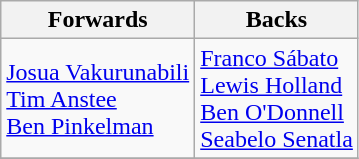<table class=wikitable style="text-align: left;">
<tr>
<th align=center>Forwards</th>
<th align=center>Backs</th>
</tr>
<tr>
<td> <a href='#'>Josua Vakurunabili</a> <br>  <a href='#'>Tim Anstee</a> <br>  <a href='#'>Ben Pinkelman</a></td>
<td> <a href='#'>Franco Sábato</a> <br>  <a href='#'>Lewis Holland</a> <br>  <a href='#'>Ben O'Donnell</a> <br>  <a href='#'>Seabelo Senatla</a></td>
</tr>
<tr>
</tr>
</table>
